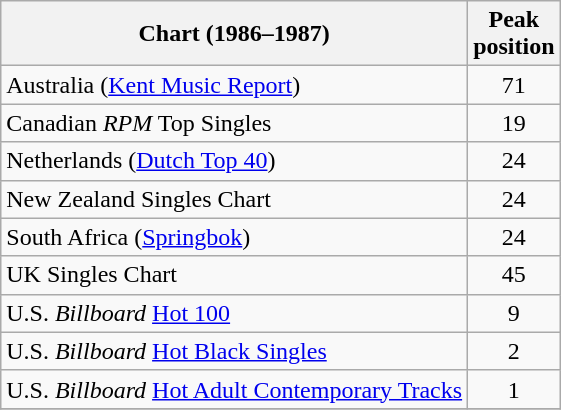<table class="wikitable sortable">
<tr>
<th>Chart (1986–1987)</th>
<th>Peak<br>position</th>
</tr>
<tr>
<td style="text-align:left;">Australia (<a href='#'>Kent Music Report</a>)</td>
<td style="text-align:center;">71</td>
</tr>
<tr>
<td>Canadian <em>RPM</em> Top Singles</td>
<td style="text-align:center;">19</td>
</tr>
<tr>
<td>Netherlands (<a href='#'>Dutch Top 40</a>)</td>
<td align="center">24</td>
</tr>
<tr>
<td>New Zealand Singles Chart</td>
<td align="center">24</td>
</tr>
<tr>
<td>South Africa (<a href='#'>Springbok</a>)</td>
<td align="center">24</td>
</tr>
<tr>
<td>UK Singles Chart</td>
<td align="center">45</td>
</tr>
<tr>
<td>U.S. <em>Billboard</em> <a href='#'>Hot 100</a></td>
<td align="center">9</td>
</tr>
<tr>
<td>U.S. <em>Billboard</em> <a href='#'>Hot Black Singles</a></td>
<td align="center">2</td>
</tr>
<tr>
<td>U.S. <em>Billboard</em> <a href='#'>Hot Adult Contemporary Tracks</a></td>
<td align="center">1</td>
</tr>
<tr>
</tr>
</table>
